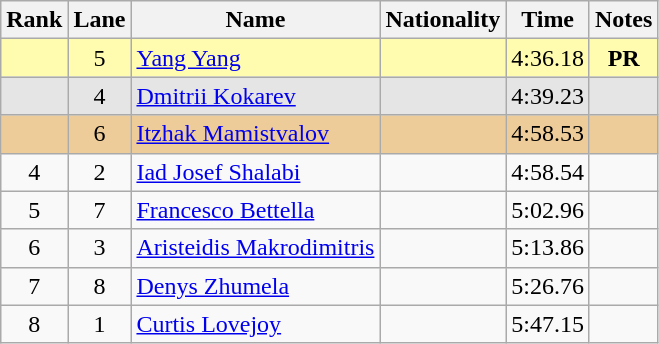<table class="wikitable">
<tr>
<th>Rank</th>
<th>Lane</th>
<th>Name</th>
<th>Nationality</th>
<th>Time</th>
<th>Notes</th>
</tr>
<tr style="background:#fffcaf;">
<td align=center></td>
<td align=center>5</td>
<td><a href='#'>Yang Yang</a></td>
<td></td>
<td align=center>4:36.18</td>
<td align=center><strong>PR</strong></td>
</tr>
<tr style="background:#e5e5e5;">
<td align=center></td>
<td align=center>4</td>
<td><a href='#'>Dmitrii Kokarev</a></td>
<td></td>
<td align=center>4:39.23</td>
<td align=center></td>
</tr>
<tr style="background:#ec9;">
<td align=center></td>
<td align=center>6</td>
<td><a href='#'>Itzhak Mamistvalov</a></td>
<td></td>
<td align=center>4:58.53</td>
<td align=center></td>
</tr>
<tr>
<td align=center>4</td>
<td align=center>2</td>
<td><a href='#'>Iad Josef Shalabi</a></td>
<td></td>
<td align=center>4:58.54</td>
<td align=center></td>
</tr>
<tr>
<td align=center>5</td>
<td align=center>7</td>
<td><a href='#'>Francesco Bettella</a></td>
<td></td>
<td align=center>5:02.96</td>
<td align=center></td>
</tr>
<tr>
<td align=center>6</td>
<td align=center>3</td>
<td><a href='#'>Aristeidis Makrodimitris</a></td>
<td></td>
<td align=center>5:13.86</td>
<td align=center></td>
</tr>
<tr>
<td align=center>7</td>
<td align=center>8</td>
<td><a href='#'>Denys Zhumela</a></td>
<td></td>
<td align=center>5:26.76</td>
<td align=center></td>
</tr>
<tr>
<td align=center>8</td>
<td align=center>1</td>
<td><a href='#'>Curtis Lovejoy</a></td>
<td></td>
<td align=center>5:47.15</td>
<td align=center></td>
</tr>
</table>
